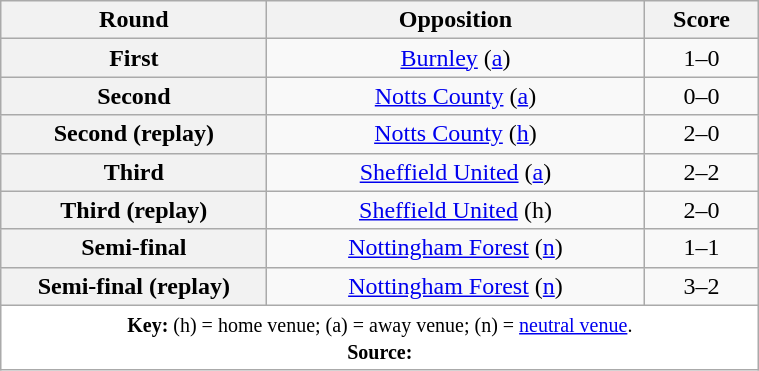<table class="wikitable plainrowheaders" style="text-align:center;margin-left:1em;float:right;width:40%">
<tr>
<th width="35%">Round</th>
<th width="50%">Opposition</th>
<th width="15%">Score</th>
</tr>
<tr>
<th scope=row style="text-align:center">First</th>
<td><a href='#'>Burnley</a> (<a href='#'>a</a>)</td>
<td>1–0</td>
</tr>
<tr>
<th scope=row style="text-align:center">Second</th>
<td><a href='#'>Notts County</a> (<a href='#'>a</a>)</td>
<td>0–0</td>
</tr>
<tr>
<th scope=row style="text-align:center">Second (replay)</th>
<td><a href='#'>Notts County</a> (<a href='#'>h</a>)</td>
<td>2–0</td>
</tr>
<tr>
<th scope=row style="text-align:center">Third</th>
<td><a href='#'>Sheffield United</a> (<a href='#'>a</a>)</td>
<td>2–2</td>
</tr>
<tr>
<th scope=row style="text-align:center">Third (replay)</th>
<td><a href='#'>Sheffield United</a> (h)</td>
<td>2–0</td>
</tr>
<tr>
<th scope=row style="text-align:center">Semi-final</th>
<td><a href='#'>Nottingham Forest</a> (<a href='#'>n</a>)</td>
<td>1–1</td>
</tr>
<tr>
<th scope=row style="text-align:center">Semi-final (replay)</th>
<td><a href='#'>Nottingham Forest</a> (<a href='#'>n</a>)</td>
<td>3–2</td>
</tr>
<tr>
<td colspan="3" style="background-color:white;"><small><strong>Key:</strong> (h) = home venue; (a) = away venue; (n) = <a href='#'>neutral venue</a>.<br><strong>Source:</strong></small></td>
</tr>
</table>
